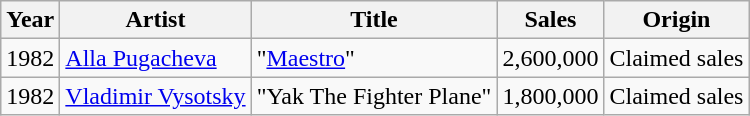<table class="wikitable">
<tr>
<th>Year</th>
<th>Artist</th>
<th>Title</th>
<th>Sales</th>
<th>Origin</th>
</tr>
<tr>
<td>1982</td>
<td><a href='#'>Alla Pugacheva</a></td>
<td>"<a href='#'>Maestro</a>"</td>
<td>2,600,000</td>
<td>Claimed sales</td>
</tr>
<tr>
<td>1982</td>
<td><a href='#'>Vladimir Vysotsky</a></td>
<td>"Yak The Fighter Plane"</td>
<td>1,800,000</td>
<td>Claimed sales</td>
</tr>
</table>
